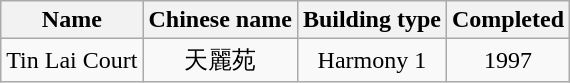<table class="wikitable" style="text-align: center">
<tr>
<th>Name</th>
<th>Chinese name</th>
<th>Building type</th>
<th>Completed</th>
</tr>
<tr>
<td>Tin Lai Court</td>
<td>天麗苑</td>
<td>Harmony 1</td>
<td>1997</td>
</tr>
</table>
